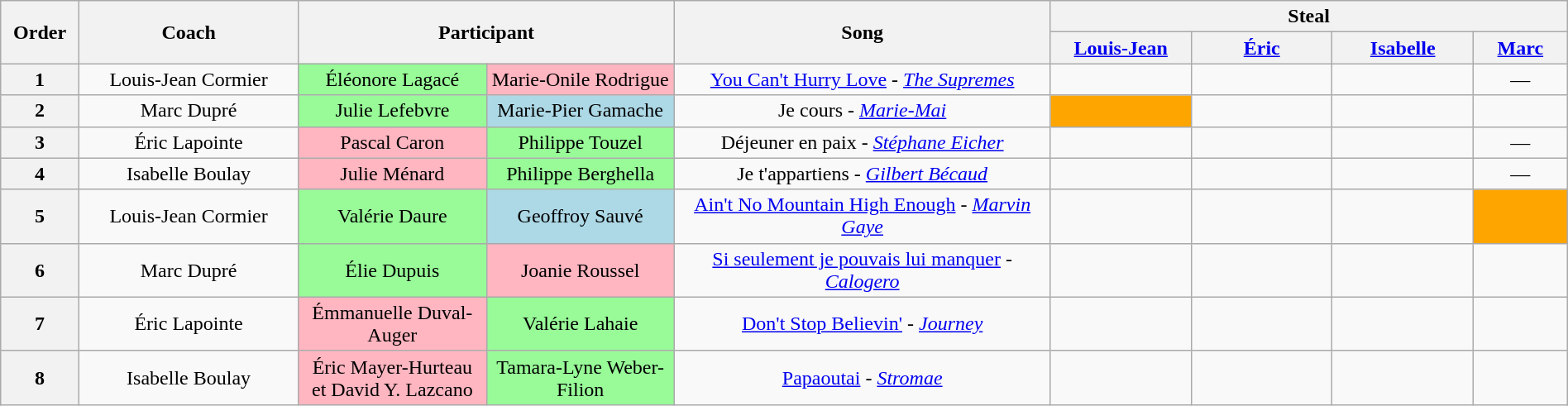<table class="wikitable" style="text-align: center; width:100%;">
<tr>
<th scope="col" rowspan="2" width="5%">Order</th>
<th scope="col" rowspan="2" width="14%">Coach</th>
<th scope="col" colspan="2" rowspan="2" width="24%">Participant</th>
<th scope="col" rowspan="2" width="24%">Song</th>
<th scope="col" colspan="4" width="5%">Steal</th>
</tr>
<tr>
<th width="9%"><a href='#'>Louis-Jean</a></th>
<th width="9%"><a href='#'>Éric</a></th>
<th width="9%"><a href='#'>Isabelle</a></th>
<th width="9%"><a href='#'>Marc</a></th>
</tr>
<tr>
<th scope="col">1</th>
<td>Louis-Jean Cormier</td>
<td style="background:palegreen; text-align:center;" width="12%">Éléonore Lagacé</td>
<td style="background:lightpink; text-align:center;" width="12%">Marie-Onile Rodrigue</td>
<td><a href='#'>You Can't Hurry Love</a> - <em><a href='#'>The Supremes</a></em></td>
<td></td>
<td></td>
<td></td>
<td>—</td>
</tr>
<tr>
<th scope="col">2</th>
<td>Marc Dupré</td>
<td style="background:palegreen; text-align:center;">Julie Lefebvre</td>
<td style="background:lightblue; text-align:center;">Marie-Pier Gamache</td>
<td>Je cours - <em><a href='#'>Marie-Mai</a></em></td>
<td style="background:orange;text-align:center;"></td>
<td></td>
<td></td>
<td></td>
</tr>
<tr>
<th scope="col">3</th>
<td>Éric Lapointe</td>
<td style="background:lightpink; text-align:center;">Pascal Caron</td>
<td style="background:palegreen; text-align:center;">Philippe Touzel</td>
<td>Déjeuner en paix - <em><a href='#'>Stéphane Eicher</a></em></td>
<td></td>
<td></td>
<td></td>
<td>—</td>
</tr>
<tr>
<th scope="col">4</th>
<td>Isabelle Boulay</td>
<td style="background:lightpink; text-align:center;">Julie Ménard</td>
<td style="background:palegreen; text-align:center;">Philippe Berghella</td>
<td>Je t'appartiens - <em><a href='#'>Gilbert Bécaud</a></em></td>
<td></td>
<td></td>
<td></td>
<td>—</td>
</tr>
<tr>
<th scope="col">5</th>
<td>Louis-Jean Cormier</td>
<td style="background:palegreen; text-align:center;">Valérie Daure</td>
<td style="background:lightblue; text-align:center;">Geoffroy Sauvé</td>
<td><a href='#'>Ain't No Mountain High Enough</a> - <em><a href='#'>Marvin Gaye</a></em></td>
<td></td>
<td></td>
<td></td>
<td style="background:orange;text-align:center;"></td>
</tr>
<tr>
<th scope="col">6</th>
<td>Marc Dupré</td>
<td style="background:palegreen; text-align:center;">Élie Dupuis</td>
<td style="background:lightpink; text-align:center;">Joanie Roussel</td>
<td><a href='#'>Si seulement je pouvais lui manquer</a> - <em><a href='#'>Calogero</a></em></td>
<td></td>
<td></td>
<td></td>
<td></td>
</tr>
<tr>
<th scope="col">7</th>
<td>Éric Lapointe</td>
<td style="background:lightpink; text-align:center;">Émmanuelle Duval-Auger</td>
<td style="background:palegreen; text-align:center;">Valérie Lahaie</td>
<td><a href='#'>Don't Stop Believin'</a> - <em><a href='#'>Journey</a></em></td>
<td></td>
<td></td>
<td></td>
<td></td>
</tr>
<tr>
<th scope="col">8</th>
<td>Isabelle Boulay</td>
<td style="background:lightpink; text-align:center;">Éric Mayer-Hurteau et David Y. Lazcano</td>
<td style="background:palegreen; text-align:center;">Tamara-Lyne Weber-Filion</td>
<td><a href='#'>Papaoutai</a> - <em><a href='#'>Stromae</a></em></td>
<td></td>
<td></td>
<td></td>
<td></td>
</tr>
</table>
